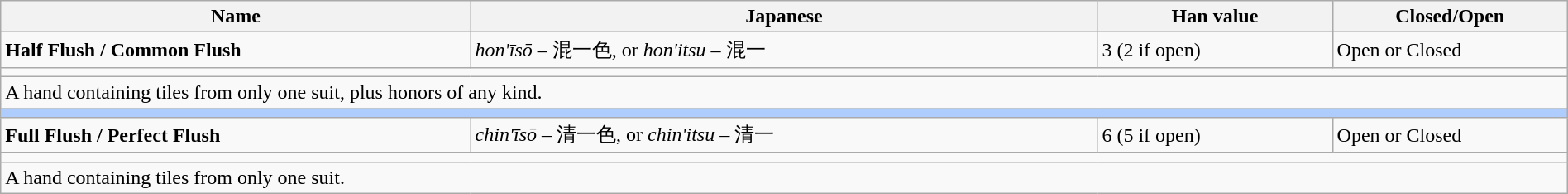<table class="wikitable" width=100%>
<tr>
<th>Name</th>
<th>Japanese</th>
<th>Han value</th>
<th>Closed/Open</th>
</tr>
<tr>
<td width=30%><strong>Half Flush / Common Flush</strong></td>
<td width=40%><em>hon'īsō</em> – 混一色, or <em>hon'itsu</em> – 混一</td>
<td width=15%>3 (2 if open)</td>
<td width=15%>Open or Closed</td>
</tr>
<tr>
<td colspan=4></td>
</tr>
<tr>
<td colspan=4>A hand containing tiles from only one suit, plus honors of any kind.</td>
</tr>
<tr>
<td colspan=4 bgcolor="#AFCDFC"></td>
</tr>
<tr>
<td width=30%><strong>Full Flush / Perfect Flush</strong></td>
<td width=40%><em>chin'īsō</em> – 清一色, or <em>chin'itsu</em> – 清一</td>
<td width=15%>6 (5 if open)</td>
<td width=15%>Open or Closed</td>
</tr>
<tr>
<td colspan=4></td>
</tr>
<tr>
<td colspan=4>A hand containing tiles from only one suit.</td>
</tr>
</table>
